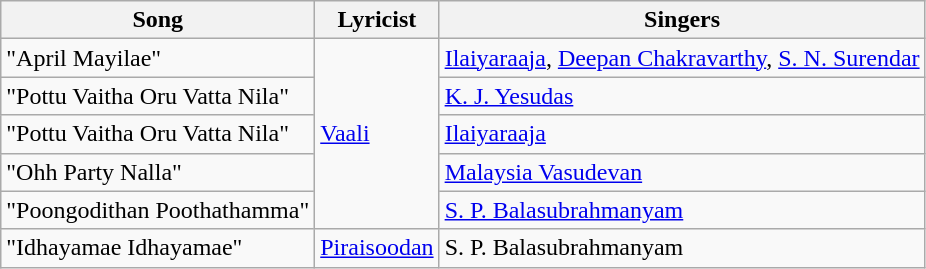<table class="wikitable">
<tr>
<th>Song</th>
<th>Lyricist</th>
<th>Singers</th>
</tr>
<tr>
<td>"April Mayilae"</td>
<td rowspan=5><a href='#'>Vaali</a></td>
<td><a href='#'>Ilaiyaraaja</a>, <a href='#'>Deepan Chakravarthy</a>, <a href='#'>S. N. Surendar</a></td>
</tr>
<tr>
<td>"Pottu Vaitha Oru Vatta Nila"</td>
<td><a href='#'>K. J. Yesudas</a></td>
</tr>
<tr>
<td>"Pottu Vaitha Oru Vatta Nila"</td>
<td><a href='#'>Ilaiyaraaja</a></td>
</tr>
<tr>
<td>"Ohh Party Nalla"</td>
<td><a href='#'>Malaysia Vasudevan</a></td>
</tr>
<tr>
<td>"Poongodithan Poothathamma"</td>
<td><a href='#'>S. P. Balasubrahmanyam</a></td>
</tr>
<tr>
<td>"Idhayamae Idhayamae"</td>
<td><a href='#'>Piraisoodan</a></td>
<td>S. P. Balasubrahmanyam</td>
</tr>
</table>
